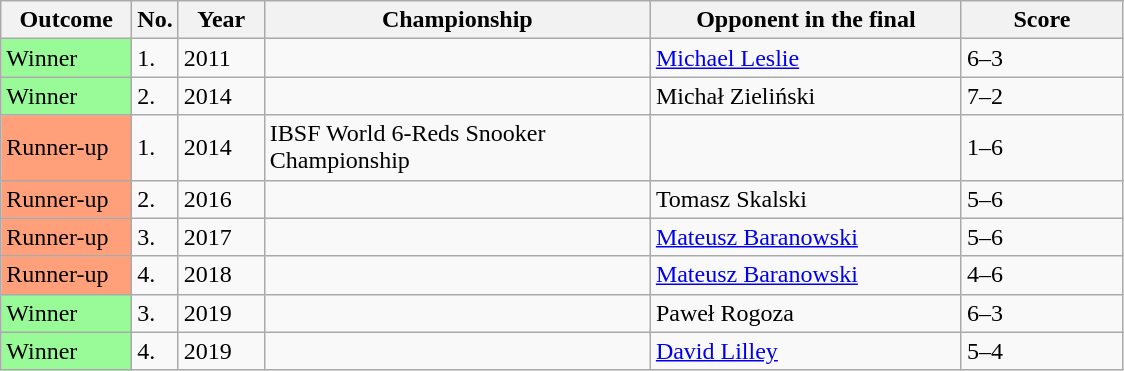<table class="sortable wikitable">
<tr>
<th width="80">Outcome</th>
<th width="20">No.</th>
<th width="50">Year</th>
<th width="250">Championship</th>
<th width="200">Opponent in the final</th>
<th width="100">Score</th>
</tr>
<tr>
<td style="background:#98fb98;">Winner</td>
<td>1.</td>
<td>2011</td>
<td></td>
<td> <a href='#'>Michael Leslie</a></td>
<td>6–3</td>
</tr>
<tr>
<td style="background:#98fb98;">Winner</td>
<td>2.</td>
<td>2014</td>
<td></td>
<td> Michał Zieliński</td>
<td>7–2</td>
</tr>
<tr>
<td style="background:#ffa07a;">Runner-up</td>
<td>1.</td>
<td>2014</td>
<td>IBSF World 6-Reds Snooker Championship</td>
<td> </td>
<td>1–6</td>
</tr>
<tr>
<td style="background:#ffa07a;">Runner-up</td>
<td>2.</td>
<td>2016</td>
<td></td>
<td> Tomasz Skalski</td>
<td>5–6</td>
</tr>
<tr>
<td style="background:#ffa07a;">Runner-up</td>
<td>3.</td>
<td>2017</td>
<td></td>
<td> <a href='#'>Mateusz Baranowski</a></td>
<td>5–6</td>
</tr>
<tr>
<td style="background:#ffa07a;">Runner-up</td>
<td>4.</td>
<td>2018</td>
<td></td>
<td> <a href='#'>Mateusz Baranowski</a></td>
<td>4–6</td>
</tr>
<tr>
<td style="background:#98fb98;">Winner</td>
<td>3.</td>
<td>2019</td>
<td></td>
<td> Paweł Rogoza</td>
<td>6–3</td>
</tr>
<tr>
<td style="background:#98fb98;">Winner</td>
<td>4.</td>
<td>2019</td>
<td></td>
<td> <a href='#'>David Lilley</a></td>
<td>5–4</td>
</tr>
</table>
